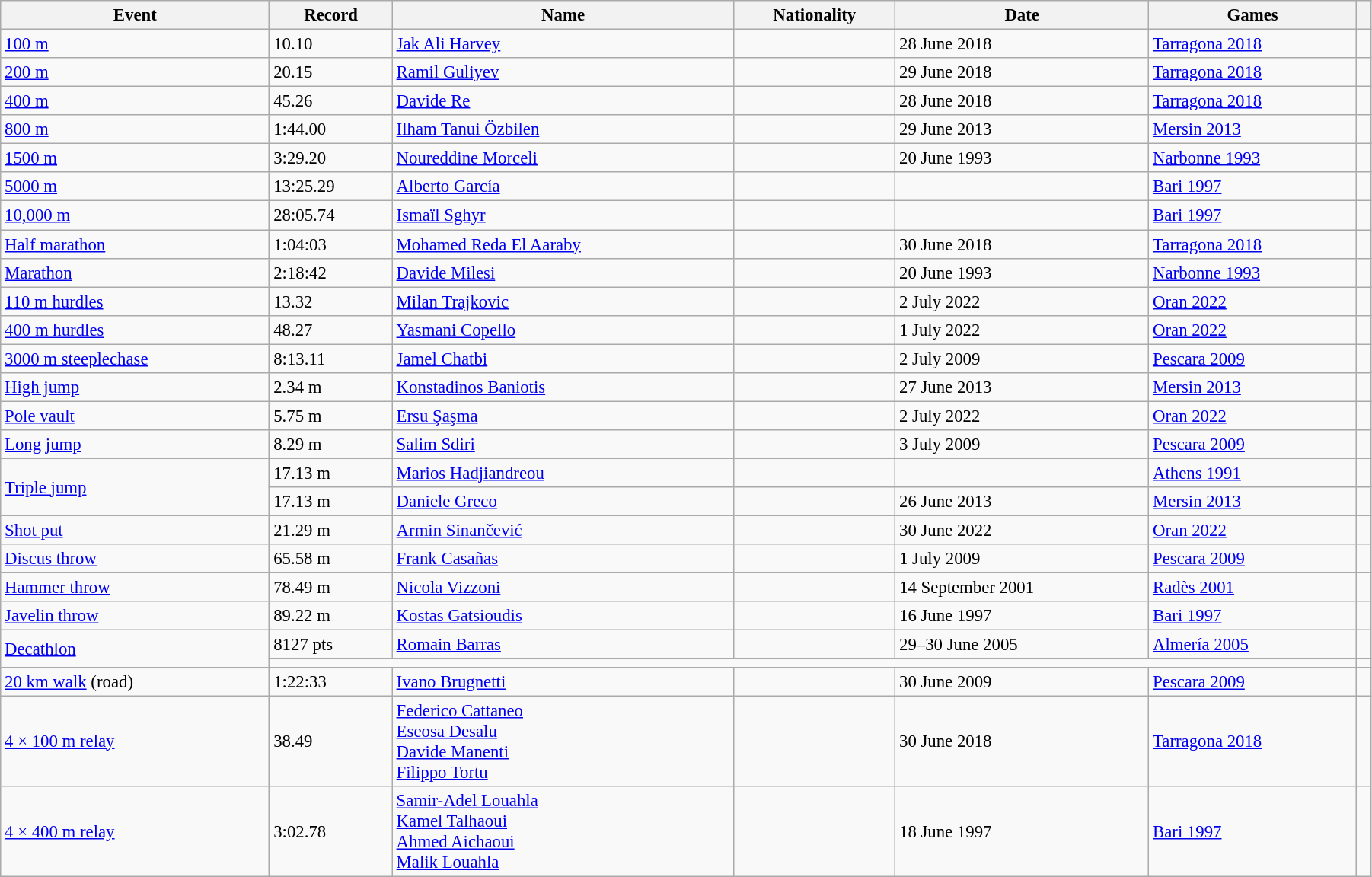<table class="wikitable" style="font-size:95%; width: 95%;">
<tr>
<th>Event</th>
<th>Record</th>
<th>Name</th>
<th>Nationality</th>
<th>Date</th>
<th>Games</th>
<th></th>
</tr>
<tr>
<td><a href='#'>100 m</a></td>
<td>10.10 </td>
<td><a href='#'>Jak Ali Harvey</a></td>
<td></td>
<td>28 June 2018</td>
<td><a href='#'>Tarragona 2018</a></td>
<td></td>
</tr>
<tr>
<td><a href='#'>200 m</a></td>
<td>20.15 </td>
<td><a href='#'>Ramil Guliyev</a></td>
<td></td>
<td>29 June 2018</td>
<td><a href='#'>Tarragona 2018</a></td>
<td></td>
</tr>
<tr>
<td><a href='#'>400 m</a></td>
<td>45.26</td>
<td><a href='#'>Davide Re</a></td>
<td></td>
<td>28 June 2018</td>
<td><a href='#'>Tarragona 2018</a></td>
<td></td>
</tr>
<tr>
<td><a href='#'>800 m</a></td>
<td>1:44.00 </td>
<td><a href='#'>Ilham Tanui Özbilen</a></td>
<td></td>
<td>29 June 2013</td>
<td><a href='#'>Mersin 2013</a></td>
<td></td>
</tr>
<tr>
<td><a href='#'>1500 m</a></td>
<td>3:29.20</td>
<td><a href='#'>Noureddine Morceli</a></td>
<td></td>
<td>20 June 1993</td>
<td><a href='#'>Narbonne 1993</a></td>
<td></td>
</tr>
<tr>
<td><a href='#'>5000 m</a></td>
<td>13:25.29</td>
<td><a href='#'>Alberto García</a></td>
<td></td>
<td></td>
<td><a href='#'>Bari 1997</a></td>
<td></td>
</tr>
<tr>
<td><a href='#'>10,000 m</a></td>
<td>28:05.74</td>
<td><a href='#'>Ismaïl Sghyr</a></td>
<td></td>
<td></td>
<td><a href='#'>Bari 1997</a></td>
<td></td>
</tr>
<tr>
<td><a href='#'>Half marathon</a></td>
<td>1:04:03</td>
<td><a href='#'>Mohamed Reda El Aaraby</a></td>
<td></td>
<td>30 June 2018</td>
<td><a href='#'>Tarragona 2018</a></td>
<td></td>
</tr>
<tr>
<td><a href='#'>Marathon</a></td>
<td>2:18:42</td>
<td><a href='#'>Davide Milesi</a></td>
<td></td>
<td>20 June 1993</td>
<td><a href='#'>Narbonne 1993</a></td>
<td></td>
</tr>
<tr>
<td><a href='#'>110 m hurdles</a></td>
<td>13.32 </td>
<td><a href='#'>Milan Trajkovic</a></td>
<td></td>
<td>2 July 2022</td>
<td><a href='#'>Oran 2022</a></td>
<td></td>
</tr>
<tr>
<td><a href='#'>400 m hurdles</a></td>
<td>48.27</td>
<td><a href='#'>Yasmani Copello</a></td>
<td></td>
<td>1 July 2022</td>
<td><a href='#'>Oran 2022</a></td>
<td></td>
</tr>
<tr>
<td><a href='#'>3000 m steeplechase</a></td>
<td>8:13.11</td>
<td><a href='#'>Jamel Chatbi</a></td>
<td></td>
<td>2 July 2009</td>
<td><a href='#'>Pescara 2009</a></td>
<td></td>
</tr>
<tr>
<td><a href='#'>High jump</a></td>
<td>2.34 m</td>
<td><a href='#'>Konstadinos Baniotis</a></td>
<td></td>
<td>27 June 2013</td>
<td><a href='#'>Mersin 2013</a></td>
<td></td>
</tr>
<tr>
<td><a href='#'>Pole vault</a></td>
<td>5.75 m</td>
<td><a href='#'>Ersu Şaşma</a></td>
<td></td>
<td>2 July 2022</td>
<td><a href='#'>Oran 2022</a></td>
<td></td>
</tr>
<tr>
<td><a href='#'>Long jump</a></td>
<td>8.29 m </td>
<td><a href='#'>Salim Sdiri</a></td>
<td></td>
<td>3 July 2009</td>
<td><a href='#'>Pescara 2009</a></td>
<td></td>
</tr>
<tr>
<td rowspan=2><a href='#'>Triple jump</a></td>
<td>17.13 m</td>
<td><a href='#'>Marios Hadjiandreou</a></td>
<td></td>
<td></td>
<td><a href='#'>Athens 1991</a></td>
<td></td>
</tr>
<tr>
<td>17.13 m </td>
<td><a href='#'>Daniele Greco</a></td>
<td></td>
<td>26 June 2013</td>
<td><a href='#'>Mersin 2013</a></td>
<td></td>
</tr>
<tr>
<td><a href='#'>Shot put</a></td>
<td>21.29 m</td>
<td><a href='#'>Armin Sinančević</a></td>
<td></td>
<td>30 June 2022</td>
<td><a href='#'>Oran 2022</a></td>
<td></td>
</tr>
<tr>
<td><a href='#'>Discus throw</a></td>
<td>65.58 m</td>
<td><a href='#'>Frank Casañas</a></td>
<td></td>
<td>1 July 2009</td>
<td><a href='#'>Pescara 2009</a></td>
<td></td>
</tr>
<tr>
<td><a href='#'>Hammer throw</a></td>
<td>78.49 m</td>
<td><a href='#'>Nicola Vizzoni</a></td>
<td></td>
<td>14 September 2001</td>
<td><a href='#'>Radès 2001</a></td>
<td></td>
</tr>
<tr>
<td><a href='#'>Javelin throw</a></td>
<td>89.22 m</td>
<td><a href='#'>Kostas Gatsioudis</a></td>
<td></td>
<td>16 June 1997</td>
<td><a href='#'>Bari 1997</a></td>
<td></td>
</tr>
<tr>
<td rowspan=2><a href='#'>Decathlon</a></td>
<td>8127 pts</td>
<td><a href='#'>Romain Barras</a></td>
<td></td>
<td>29–30 June 2005</td>
<td><a href='#'>Almería 2005</a></td>
<td></td>
</tr>
<tr>
<td colspan=5></td>
<td></td>
</tr>
<tr>
<td><a href='#'>20 km walk</a> (road)</td>
<td>1:22:33</td>
<td><a href='#'>Ivano Brugnetti</a></td>
<td></td>
<td>30 June 2009</td>
<td><a href='#'>Pescara 2009</a></td>
<td></td>
</tr>
<tr>
<td><a href='#'>4 × 100 m relay</a></td>
<td>38.49</td>
<td><a href='#'>Federico Cattaneo</a><br><a href='#'>Eseosa Desalu</a><br><a href='#'>Davide Manenti</a><br><a href='#'>Filippo Tortu</a></td>
<td></td>
<td>30 June 2018</td>
<td><a href='#'>Tarragona 2018</a></td>
<td></td>
</tr>
<tr>
<td><a href='#'>4 × 400 m relay</a></td>
<td>3:02.78</td>
<td><a href='#'>Samir-Adel Louahla</a><br><a href='#'>Kamel Talhaoui</a><br><a href='#'>Ahmed Aichaoui</a><br><a href='#'>Malik Louahla</a></td>
<td></td>
<td>18 June 1997</td>
<td><a href='#'>Bari 1997</a></td>
<td></td>
</tr>
</table>
